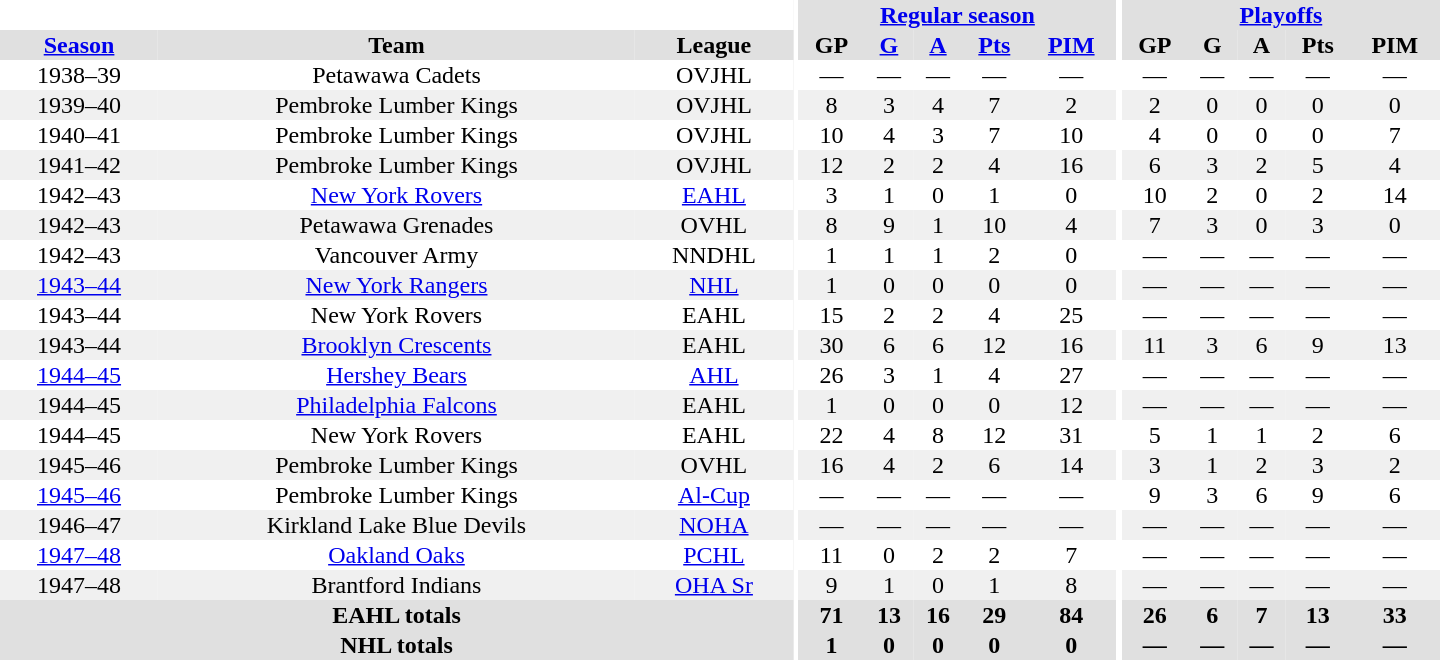<table border="0" cellpadding="1" cellspacing="0" style="text-align:center; width:60em">
<tr bgcolor="#e0e0e0">
<th colspan="3" bgcolor="#ffffff"></th>
<th rowspan="100" bgcolor="#ffffff"></th>
<th colspan="5"><a href='#'>Regular season</a></th>
<th rowspan="100" bgcolor="#ffffff"></th>
<th colspan="5"><a href='#'>Playoffs</a></th>
</tr>
<tr bgcolor="#e0e0e0">
<th><a href='#'>Season</a></th>
<th>Team</th>
<th>League</th>
<th>GP</th>
<th><a href='#'>G</a></th>
<th><a href='#'>A</a></th>
<th><a href='#'>Pts</a></th>
<th><a href='#'>PIM</a></th>
<th>GP</th>
<th>G</th>
<th>A</th>
<th>Pts</th>
<th>PIM</th>
</tr>
<tr>
<td>1938–39</td>
<td>Petawawa Cadets</td>
<td>OVJHL</td>
<td>—</td>
<td>—</td>
<td>—</td>
<td>—</td>
<td>—</td>
<td>—</td>
<td>—</td>
<td>—</td>
<td>—</td>
<td>—</td>
</tr>
<tr bgcolor="#f0f0f0">
<td>1939–40</td>
<td>Pembroke Lumber Kings</td>
<td>OVJHL</td>
<td>8</td>
<td>3</td>
<td>4</td>
<td>7</td>
<td>2</td>
<td>2</td>
<td>0</td>
<td>0</td>
<td>0</td>
<td>0</td>
</tr>
<tr>
<td>1940–41</td>
<td>Pembroke Lumber Kings</td>
<td>OVJHL</td>
<td>10</td>
<td>4</td>
<td>3</td>
<td>7</td>
<td>10</td>
<td>4</td>
<td>0</td>
<td>0</td>
<td>0</td>
<td>7</td>
</tr>
<tr bgcolor="#f0f0f0">
<td>1941–42</td>
<td>Pembroke Lumber Kings</td>
<td>OVJHL</td>
<td>12</td>
<td>2</td>
<td>2</td>
<td>4</td>
<td>16</td>
<td>6</td>
<td>3</td>
<td>2</td>
<td>5</td>
<td>4</td>
</tr>
<tr>
<td>1942–43</td>
<td><a href='#'>New York Rovers</a></td>
<td><a href='#'>EAHL</a></td>
<td>3</td>
<td>1</td>
<td>0</td>
<td>1</td>
<td>0</td>
<td>10</td>
<td>2</td>
<td>0</td>
<td>2</td>
<td>14</td>
</tr>
<tr bgcolor="#f0f0f0">
<td>1942–43</td>
<td>Petawawa Grenades</td>
<td>OVHL</td>
<td>8</td>
<td>9</td>
<td>1</td>
<td>10</td>
<td>4</td>
<td>7</td>
<td>3</td>
<td>0</td>
<td>3</td>
<td>0</td>
</tr>
<tr>
<td>1942–43</td>
<td>Vancouver Army</td>
<td>NNDHL</td>
<td>1</td>
<td>1</td>
<td>1</td>
<td>2</td>
<td>0</td>
<td>—</td>
<td>—</td>
<td>—</td>
<td>—</td>
<td>—</td>
</tr>
<tr bgcolor="#f0f0f0">
<td><a href='#'>1943–44</a></td>
<td><a href='#'>New York Rangers</a></td>
<td><a href='#'>NHL</a></td>
<td>1</td>
<td>0</td>
<td>0</td>
<td>0</td>
<td>0</td>
<td>—</td>
<td>—</td>
<td>—</td>
<td>—</td>
<td>—</td>
</tr>
<tr>
<td>1943–44</td>
<td>New York Rovers</td>
<td>EAHL</td>
<td>15</td>
<td>2</td>
<td>2</td>
<td>4</td>
<td>25</td>
<td>—</td>
<td>—</td>
<td>—</td>
<td>—</td>
<td>—</td>
</tr>
<tr bgcolor="#f0f0f0">
<td>1943–44</td>
<td><a href='#'>Brooklyn Crescents</a></td>
<td>EAHL</td>
<td>30</td>
<td>6</td>
<td>6</td>
<td>12</td>
<td>16</td>
<td>11</td>
<td>3</td>
<td>6</td>
<td>9</td>
<td>13</td>
</tr>
<tr>
<td><a href='#'>1944–45</a></td>
<td><a href='#'>Hershey Bears</a></td>
<td><a href='#'>AHL</a></td>
<td>26</td>
<td>3</td>
<td>1</td>
<td>4</td>
<td>27</td>
<td>—</td>
<td>—</td>
<td>—</td>
<td>—</td>
<td>—</td>
</tr>
<tr bgcolor="#f0f0f0">
<td>1944–45</td>
<td><a href='#'>Philadelphia Falcons</a></td>
<td>EAHL</td>
<td>1</td>
<td>0</td>
<td>0</td>
<td>0</td>
<td>12</td>
<td>—</td>
<td>—</td>
<td>—</td>
<td>—</td>
<td>—</td>
</tr>
<tr>
<td>1944–45</td>
<td>New York Rovers</td>
<td>EAHL</td>
<td>22</td>
<td>4</td>
<td>8</td>
<td>12</td>
<td>31</td>
<td>5</td>
<td>1</td>
<td>1</td>
<td>2</td>
<td>6</td>
</tr>
<tr bgcolor="#f0f0f0">
<td>1945–46</td>
<td>Pembroke Lumber Kings</td>
<td>OVHL</td>
<td>16</td>
<td>4</td>
<td>2</td>
<td>6</td>
<td>14</td>
<td>3</td>
<td>1</td>
<td>2</td>
<td>3</td>
<td>2</td>
</tr>
<tr>
<td><a href='#'>1945–46</a></td>
<td>Pembroke Lumber Kings</td>
<td><a href='#'>Al-Cup</a></td>
<td>—</td>
<td>—</td>
<td>—</td>
<td>—</td>
<td>—</td>
<td>9</td>
<td>3</td>
<td>6</td>
<td>9</td>
<td>6</td>
</tr>
<tr bgcolor="#f0f0f0">
<td>1946–47</td>
<td>Kirkland Lake Blue Devils</td>
<td><a href='#'>NOHA</a></td>
<td>—</td>
<td>—</td>
<td>—</td>
<td>—</td>
<td>—</td>
<td>—</td>
<td>—</td>
<td>—</td>
<td>—</td>
<td>—</td>
</tr>
<tr>
<td><a href='#'>1947–48</a></td>
<td><a href='#'>Oakland Oaks</a></td>
<td><a href='#'>PCHL</a></td>
<td>11</td>
<td>0</td>
<td>2</td>
<td>2</td>
<td>7</td>
<td>—</td>
<td>—</td>
<td>—</td>
<td>—</td>
<td>—</td>
</tr>
<tr bgcolor="#f0f0f0">
<td>1947–48</td>
<td>Brantford Indians</td>
<td><a href='#'>OHA Sr</a></td>
<td>9</td>
<td>1</td>
<td>0</td>
<td>1</td>
<td>8</td>
<td>—</td>
<td>—</td>
<td>—</td>
<td>—</td>
<td>—</td>
</tr>
<tr bgcolor="#e0e0e0">
<th colspan="3">EAHL totals</th>
<th>71</th>
<th>13</th>
<th>16</th>
<th>29</th>
<th>84</th>
<th>26</th>
<th>6</th>
<th>7</th>
<th>13</th>
<th>33</th>
</tr>
<tr bgcolor="#e0e0e0">
<th colspan="3">NHL totals</th>
<th>1</th>
<th>0</th>
<th>0</th>
<th>0</th>
<th>0</th>
<th>—</th>
<th>—</th>
<th>—</th>
<th>—</th>
<th>—</th>
</tr>
</table>
